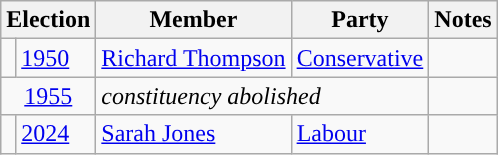<table class="wikitable">
<tr>
<th colspan="2">Election</th>
<th>Member</th>
<th>Party</th>
<th>Notes</th>
</tr>
<tr>
<td style="color:inherit;background-color: "></td>
<td><a href='#'>1950</a></td>
<td><a href='#'>Richard Thompson</a></td>
<td><a href='#'>Conservative</a></td>
</tr>
<tr>
<td colspan="2" align="center"><a href='#'>1955</a></td>
<td colspan="2"><em>constituency abolished</em></td>
<td></td>
</tr>
<tr>
<td style="color:inherit;background-color: "></td>
<td><a href='#'>2024</a></td>
<td><a href='#'>Sarah Jones</a></td>
<td><a href='#'>Labour</a></td>
</tr>
</table>
